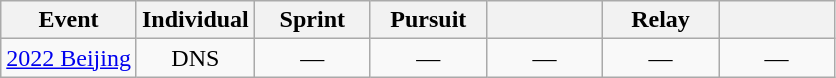<table class="wikitable" style="text-align: center;">
<tr ">
<th>Event</th>
<th style="width:70px;">Individual</th>
<th style="width:70px;">Sprint</th>
<th style="width:70px;">Pursuit</th>
<th style="width:70px;"></th>
<th style="width:70px;">Relay</th>
<th style="width:70px;"></th>
</tr>
<tr>
<td align="left"> <a href='#'>2022 Beijing</a></td>
<td>DNS</td>
<td>—</td>
<td>—</td>
<td>—</td>
<td>—</td>
<td>—</td>
</tr>
</table>
